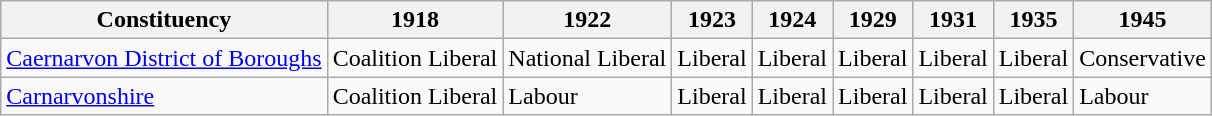<table class="wikitable">
<tr>
<th>Constituency</th>
<th>1918</th>
<th>1922</th>
<th>1923</th>
<th>1924</th>
<th>1929</th>
<th>1931</th>
<th>1935</th>
<th>1945</th>
</tr>
<tr>
<td><a href='#'>Caernarvon District of Boroughs</a></td>
<td bgcolor=>Coalition Liberal</td>
<td bgcolor=>National Liberal</td>
<td bgcolor=>Liberal</td>
<td bgcolor=>Liberal</td>
<td bgcolor=>Liberal</td>
<td bgcolor=>Liberal</td>
<td bgcolor=>Liberal</td>
<td bgcolor=>Conservative</td>
</tr>
<tr>
<td><a href='#'>Carnarvonshire</a></td>
<td bgcolor=>Coalition Liberal</td>
<td bgcolor=>Labour</td>
<td bgcolor=>Liberal</td>
<td bgcolor=>Liberal</td>
<td bgcolor=>Liberal</td>
<td bgcolor=>Liberal</td>
<td bgcolor=>Liberal</td>
<td bgcolor=>Labour</td>
</tr>
</table>
